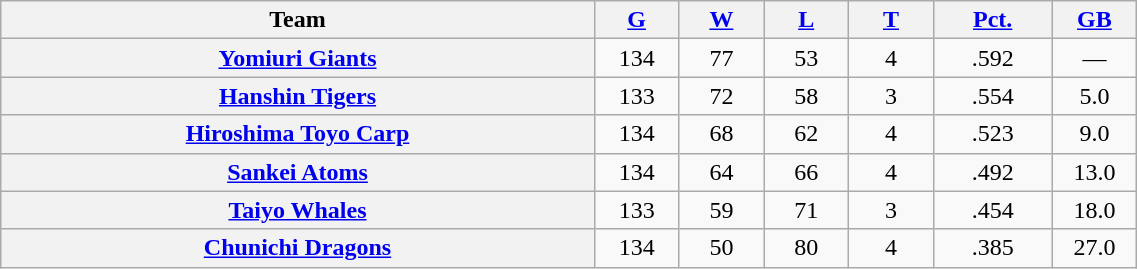<table class="wikitable plainrowheaders" width="60%" style="text-align:center;">
<tr>
<th scope="col" width="35%">Team</th>
<th scope="col" width="5%"><a href='#'>G</a></th>
<th scope="col" width="5%"><a href='#'>W</a></th>
<th scope="col" width="5%"><a href='#'>L</a></th>
<th scope="col" width="5%"><a href='#'>T</a></th>
<th scope="col" width="7%"><a href='#'>Pct.</a></th>
<th scope="col" width="5%"><a href='#'>GB</a></th>
</tr>
<tr>
<th scope="row" style="text-align:center;"><a href='#'>Yomiuri Giants</a></th>
<td>134</td>
<td>77</td>
<td>53</td>
<td>4</td>
<td>.592</td>
<td>—</td>
</tr>
<tr>
<th scope="row" style="text-align:center;"><a href='#'>Hanshin Tigers</a></th>
<td>133</td>
<td>72</td>
<td>58</td>
<td>3</td>
<td>.554</td>
<td>5.0</td>
</tr>
<tr>
<th scope="row" style="text-align:center;"><a href='#'>Hiroshima Toyo Carp</a></th>
<td>134</td>
<td>68</td>
<td>62</td>
<td>4</td>
<td>.523</td>
<td>9.0</td>
</tr>
<tr>
<th scope="row" style="text-align:center;"><a href='#'>Sankei Atoms</a></th>
<td>134</td>
<td>64</td>
<td>66</td>
<td>4</td>
<td>.492</td>
<td>13.0</td>
</tr>
<tr>
<th scope="row" style="text-align:center;"><a href='#'>Taiyo Whales</a></th>
<td>133</td>
<td>59</td>
<td>71</td>
<td>3</td>
<td>.454</td>
<td>18.0</td>
</tr>
<tr>
<th scope="row" style="text-align:center;"><a href='#'>Chunichi Dragons</a></th>
<td>134</td>
<td>50</td>
<td>80</td>
<td>4</td>
<td>.385</td>
<td>27.0</td>
</tr>
</table>
